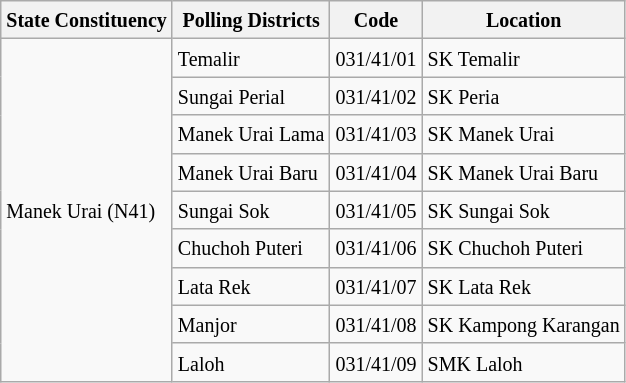<table class="wikitable sortable mw-collapsible">
<tr>
<th><small>State Constituency</small></th>
<th><small>Polling Districts</small></th>
<th><small>Code</small></th>
<th><small>Location</small></th>
</tr>
<tr>
<td rowspan="9"><small>Manek Urai (N41)</small></td>
<td><small>Temalir</small></td>
<td><small>031/41/01</small></td>
<td><small>SK Temalir</small></td>
</tr>
<tr>
<td><small>Sungai Perial</small></td>
<td><small>031/41/02</small></td>
<td><small>SK Peria</small></td>
</tr>
<tr>
<td><small>Manek Urai Lama</small></td>
<td><small>031/41/03</small></td>
<td><small>SK Manek Urai</small></td>
</tr>
<tr>
<td><small>Manek Urai Baru</small></td>
<td><small>031/41/04</small></td>
<td><small>SK Manek Urai Baru</small></td>
</tr>
<tr>
<td><small>Sungai Sok</small></td>
<td><small>031/41/05</small></td>
<td><small>SK Sungai Sok</small></td>
</tr>
<tr>
<td><small>Chuchoh Puteri</small></td>
<td><small>031/41/06</small></td>
<td><small>SK Chuchoh Puteri</small></td>
</tr>
<tr>
<td><small>Lata Rek</small></td>
<td><small>031/41/07</small></td>
<td><small>SK Lata Rek</small></td>
</tr>
<tr>
<td><small>Manjor</small></td>
<td><small>031/41/08</small></td>
<td><small>SK Kampong Karangan</small></td>
</tr>
<tr>
<td><small>Laloh</small></td>
<td><small>031/41/09</small></td>
<td><small>SMK Laloh</small></td>
</tr>
</table>
